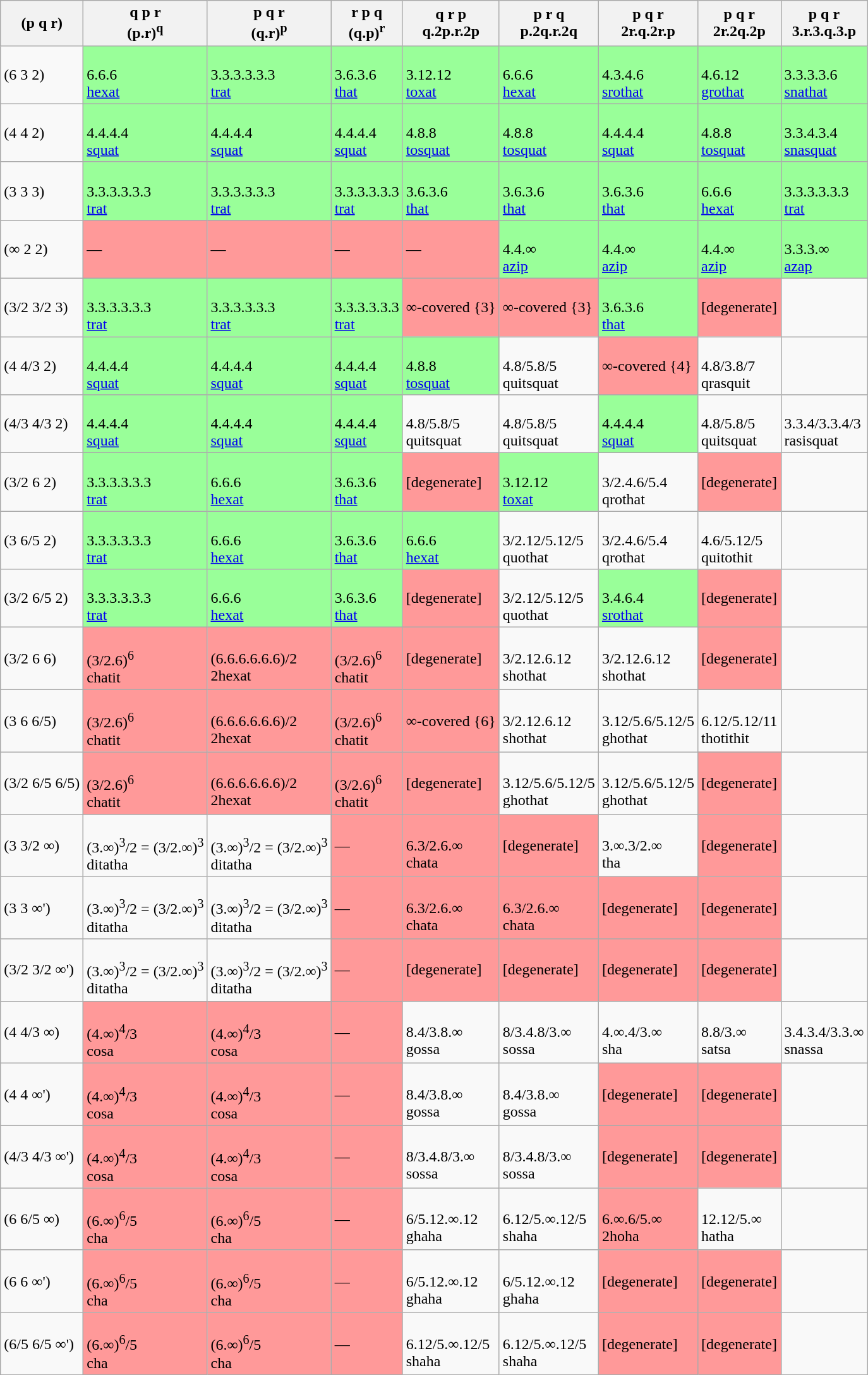<table class="wikitable">
<tr>
<th>(p q r)</th>
<th>q  p r<br>(p.r)<sup>q</sup></th>
<th>p  q r<br>(q.r)<sup>p</sup></th>
<th>r  p q<br>(q.p)<sup>r</sup></th>
<th>q r  p<br>q.2p.r.2p</th>
<th>p r  q<br>p.2q.r.2q</th>
<th>p q  r<br>2r.q.2r.p</th>
<th>p q r <br>2r.2q.2p</th>
<th> p q r<br>3.r.3.q.3.p</th>
</tr>
<tr>
<td>(6 3 2)</td>
<td bgcolor=#99ff99><br>6.6.6<br><a href='#'>hexat</a></td>
<td bgcolor=#99ff99><br>3.3.3.3.3.3<br><a href='#'>trat</a></td>
<td bgcolor=#99ff99><br>3.6.3.6<br><a href='#'>that</a></td>
<td bgcolor=#99ff99><br>3.12.12<br><a href='#'>toxat</a></td>
<td bgcolor=#99ff99><br>6.6.6<br><a href='#'>hexat</a></td>
<td bgcolor=#99ff99><br>4.3.4.6<br><a href='#'>srothat</a></td>
<td bgcolor=#99ff99><br>4.6.12<br><a href='#'>grothat</a></td>
<td bgcolor=#99ff99><br>3.3.3.3.6<br><a href='#'>snathat</a></td>
</tr>
<tr>
<td>(4 4 2)</td>
<td bgcolor=#99ff99><br>4.4.4.4<br><a href='#'>squat</a></td>
<td bgcolor=#99ff99><br>4.4.4.4<br><a href='#'>squat</a></td>
<td bgcolor=#99ff99><br>4.4.4.4<br><a href='#'>squat</a></td>
<td bgcolor=#99ff99><br>4.8.8<br><a href='#'>tosquat</a></td>
<td bgcolor=#99ff99><br>4.8.8<br><a href='#'>tosquat</a></td>
<td bgcolor=#99ff99><br>4.4.4.4<br><a href='#'>squat</a></td>
<td bgcolor=#99ff99><br>4.8.8<br><a href='#'>tosquat</a></td>
<td bgcolor=#99ff99><br>3.3.4.3.4<br><a href='#'>snasquat</a></td>
</tr>
<tr>
<td>(3 3 3)</td>
<td bgcolor=#99ff99><br>3.3.3.3.3.3<br><a href='#'>trat</a></td>
<td bgcolor=#99ff99><br>3.3.3.3.3.3<br><a href='#'>trat</a></td>
<td bgcolor=#99ff99><br>3.3.3.3.3.3<br><a href='#'>trat</a></td>
<td bgcolor=#99ff99><br>3.6.3.6<br><a href='#'>that</a></td>
<td bgcolor=#99ff99><br>3.6.3.6<br><a href='#'>that</a></td>
<td bgcolor=#99ff99><br>3.6.3.6<br><a href='#'>that</a></td>
<td bgcolor=#99ff99><br>6.6.6<br><a href='#'>hexat</a></td>
<td bgcolor=#99ff99><br>3.3.3.3.3.3<br><a href='#'>trat</a></td>
</tr>
<tr>
<td>(∞ 2 2)</td>
<td bgcolor=#ff9999>—</td>
<td bgcolor=#ff9999>—</td>
<td bgcolor=#ff9999>—</td>
<td bgcolor=#ff9999>—</td>
<td bgcolor=#99ff99><br>4.4.∞<br><a href='#'>azip</a></td>
<td bgcolor=#99ff99><br>4.4.∞<br><a href='#'>azip</a></td>
<td bgcolor=#99ff99><br>4.4.∞<br><a href='#'>azip</a></td>
<td bgcolor=#99ff99><br>3.3.3.∞<br><a href='#'>azap</a></td>
</tr>
<tr>
<td>(3/2 3/2 3)</td>
<td bgcolor=#99ff99><br>3.3.3.3.3.3<br><a href='#'>trat</a></td>
<td bgcolor=#99ff99><br>3.3.3.3.3.3<br><a href='#'>trat</a></td>
<td bgcolor=#99ff99><br>3.3.3.3.3.3<br><a href='#'>trat</a></td>
<td bgcolor=#ff9999>∞-covered {3}</td>
<td bgcolor=#ff9999>∞-covered {3}</td>
<td bgcolor=#99ff99><br>3.6.3.6<br><a href='#'>that</a></td>
<td bgcolor=#ff9999>[degenerate]</td>
<td></td>
</tr>
<tr>
<td>(4 4/3 2)</td>
<td bgcolor=#99ff99><br>4.4.4.4<br><a href='#'>squat</a></td>
<td bgcolor=#99ff99><br>4.4.4.4<br><a href='#'>squat</a></td>
<td bgcolor=#99ff99><br>4.4.4.4<br><a href='#'>squat</a></td>
<td bgcolor=#99ff99><br>4.8.8<br><a href='#'>tosquat</a></td>
<td><br>4.8/5.8/5<br>quitsquat</td>
<td bgcolor=#ff9999>∞-covered {4}</td>
<td><br>4.8/3.8/7<br>qrasquit</td>
<td></td>
</tr>
<tr>
<td>(4/3 4/3 2)</td>
<td bgcolor=#99ff99><br>4.4.4.4<br><a href='#'>squat</a></td>
<td bgcolor=#99ff99><br>4.4.4.4<br><a href='#'>squat</a></td>
<td bgcolor=#99ff99><br>4.4.4.4<br><a href='#'>squat</a></td>
<td><br>4.8/5.8/5<br>quitsquat</td>
<td><br>4.8/5.8/5<br>quitsquat</td>
<td bgcolor=#99ff99><br>4.4.4.4<br><a href='#'>squat</a></td>
<td><br>4.8/5.8/5<br>quitsquat</td>
<td><br>3.3.4/3.3.4/3<br>rasisquat</td>
</tr>
<tr>
<td>(3/2 6 2)</td>
<td bgcolor=#99ff99><br>3.3.3.3.3.3<br><a href='#'>trat</a></td>
<td bgcolor=#99ff99><br>6.6.6<br><a href='#'>hexat</a></td>
<td bgcolor=#99ff99><br>3.6.3.6<br><a href='#'>that</a></td>
<td bgcolor=#ff9999>[degenerate]</td>
<td bgcolor=#99ff99><br>3.12.12<br><a href='#'>toxat</a></td>
<td><br>3/2.4.6/5.4<br>qrothat</td>
<td bgcolor=#ff9999>[degenerate]</td>
<td></td>
</tr>
<tr>
<td>(3 6/5 2)</td>
<td bgcolor=#99ff99><br>3.3.3.3.3.3<br><a href='#'>trat</a></td>
<td bgcolor=#99ff99><br>6.6.6<br><a href='#'>hexat</a></td>
<td bgcolor=#99ff99><br>3.6.3.6<br><a href='#'>that</a></td>
<td bgcolor=#99ff99><br>6.6.6<br><a href='#'>hexat</a></td>
<td><br>3/2.12/5.12/5<br>quothat</td>
<td><br>3/2.4.6/5.4<br>qrothat</td>
<td><br>4.6/5.12/5<br>quitothit</td>
<td></td>
</tr>
<tr>
<td>(3/2 6/5 2)</td>
<td bgcolor=#99ff99><br>3.3.3.3.3.3<br><a href='#'>trat</a></td>
<td bgcolor=#99ff99><br>6.6.6<br><a href='#'>hexat</a></td>
<td bgcolor=#99ff99><br>3.6.3.6<br><a href='#'>that</a></td>
<td bgcolor=#ff9999>[degenerate]</td>
<td><br>3/2.12/5.12/5<br>quothat</td>
<td bgcolor=#99ff99><br>3.4.6.4<br><a href='#'>srothat</a></td>
<td bgcolor=#ff9999>[degenerate]</td>
<td></td>
</tr>
<tr>
<td>(3/2 6 6)</td>
<td bgcolor=#ff9999><br>(3/2.6)<sup>6</sup><br>chatit</td>
<td bgcolor=#ff9999><br>(6.6.6.6.6.6)/2<br>2hexat</td>
<td bgcolor=#ff9999><br>(3/2.6)<sup>6</sup><br>chatit</td>
<td bgcolor=#ff9999>[degenerate]</td>
<td><br>3/2.12.6.12<br>shothat</td>
<td><br>3/2.12.6.12<br>shothat</td>
<td bgcolor=#ff9999>[degenerate]</td>
<td></td>
</tr>
<tr>
<td>(3 6 6/5)</td>
<td bgcolor=#ff9999><br>(3/2.6)<sup>6</sup><br>chatit</td>
<td bgcolor=#ff9999><br>(6.6.6.6.6.6)/2<br>2hexat</td>
<td bgcolor=#ff9999><br>(3/2.6)<sup>6</sup><br>chatit</td>
<td bgcolor=#ff9999>∞-covered {6}</td>
<td><br>3/2.12.6.12<br>shothat</td>
<td><br>3.12/5.6/5.12/5<br>ghothat</td>
<td><br>6.12/5.12/11<br>thotithit</td>
<td></td>
</tr>
<tr>
<td>(3/2 6/5 6/5)</td>
<td bgcolor=#ff9999><br>(3/2.6)<sup>6</sup><br>chatit</td>
<td bgcolor=#ff9999><br>(6.6.6.6.6.6)/2<br>2hexat</td>
<td bgcolor=#ff9999><br>(3/2.6)<sup>6</sup><br>chatit</td>
<td bgcolor=#ff9999>[degenerate]</td>
<td><br>3.12/5.6/5.12/5<br>ghothat</td>
<td><br>3.12/5.6/5.12/5<br>ghothat</td>
<td bgcolor=#ff9999>[degenerate]</td>
<td></td>
</tr>
<tr>
<td>(3 3/2 ∞)</td>
<td><br>(3.∞)<sup>3</sup>/2 = (3/2.∞)<sup>3</sup><br>ditatha</td>
<td><br>(3.∞)<sup>3</sup>/2 = (3/2.∞)<sup>3</sup><br>ditatha</td>
<td bgcolor=#ff9999>—</td>
<td bgcolor=#ff9999><br>6.3/2.6.∞<br>chata</td>
<td bgcolor=#ff9999>[degenerate]</td>
<td><br>3.∞.3/2.∞<br>tha</td>
<td bgcolor=#ff9999>[degenerate]</td>
<td></td>
</tr>
<tr>
<td>(3 3 ∞')</td>
<td><br>(3.∞)<sup>3</sup>/2 = (3/2.∞)<sup>3</sup><br>ditatha</td>
<td><br>(3.∞)<sup>3</sup>/2 = (3/2.∞)<sup>3</sup><br>ditatha</td>
<td bgcolor=#ff9999>—</td>
<td bgcolor=#ff9999><br>6.3/2.6.∞<br>chata</td>
<td bgcolor=#ff9999><br>6.3/2.6.∞<br>chata</td>
<td bgcolor=#ff9999>[degenerate]</td>
<td bgcolor=#ff9999>[degenerate]</td>
<td></td>
</tr>
<tr>
<td>(3/2 3/2 ∞')</td>
<td><br>(3.∞)<sup>3</sup>/2 = (3/2.∞)<sup>3</sup><br>ditatha</td>
<td><br>(3.∞)<sup>3</sup>/2 = (3/2.∞)<sup>3</sup><br>ditatha</td>
<td bgcolor=#ff9999>—</td>
<td bgcolor=#ff9999>[degenerate]</td>
<td bgcolor=#ff9999>[degenerate]</td>
<td bgcolor=#ff9999>[degenerate]</td>
<td bgcolor=#ff9999>[degenerate]</td>
<td></td>
</tr>
<tr>
<td>(4 4/3 ∞)</td>
<td bgcolor=#ff9999><br>(4.∞)<sup>4</sup>/3<br>cosa</td>
<td bgcolor=#ff9999><br>(4.∞)<sup>4</sup>/3<br>cosa</td>
<td bgcolor=#ff9999>—</td>
<td><br>8.4/3.8.∞<br>gossa</td>
<td><br>8/3.4.8/3.∞<br>sossa</td>
<td><br>4.∞.4/3.∞<br>sha</td>
<td><br>8.8/3.∞<br>satsa</td>
<td><br>3.4.3.4/3.3.∞<br>snassa</td>
</tr>
<tr>
<td>(4 4 ∞')</td>
<td bgcolor=#ff9999><br>(4.∞)<sup>4</sup>/3<br>cosa</td>
<td bgcolor=#ff9999><br>(4.∞)<sup>4</sup>/3<br>cosa</td>
<td bgcolor=#ff9999>—</td>
<td><br>8.4/3.8.∞<br>gossa</td>
<td><br>8.4/3.8.∞<br>gossa</td>
<td bgcolor=#ff9999>[degenerate]</td>
<td bgcolor=#ff9999>[degenerate]</td>
<td></td>
</tr>
<tr>
<td>(4/3 4/3 ∞')</td>
<td bgcolor=#ff9999><br>(4.∞)<sup>4</sup>/3<br>cosa</td>
<td bgcolor=#ff9999><br>(4.∞)<sup>4</sup>/3<br>cosa</td>
<td bgcolor=#ff9999>—</td>
<td><br>8/3.4.8/3.∞<br>sossa</td>
<td><br>8/3.4.8/3.∞<br>sossa</td>
<td bgcolor=#ff9999>[degenerate]</td>
<td bgcolor=#ff9999>[degenerate]</td>
<td></td>
</tr>
<tr>
<td>(6 6/5 ∞)</td>
<td bgcolor=#ff9999><br>(6.∞)<sup>6</sup>/5<br>cha</td>
<td bgcolor=#ff9999><br>(6.∞)<sup>6</sup>/5<br>cha</td>
<td bgcolor=#ff9999>—</td>
<td><br>6/5.12.∞.12<br>ghaha</td>
<td><br>6.12/5.∞.12/5<br>shaha</td>
<td bgcolor=#ff9999><br>6.∞.6/5.∞<br>2hoha</td>
<td><br>12.12/5.∞<br>hatha</td>
<td></td>
</tr>
<tr>
<td>(6 6 ∞')</td>
<td bgcolor=#ff9999><br>(6.∞)<sup>6</sup>/5<br>cha</td>
<td bgcolor=#ff9999><br>(6.∞)<sup>6</sup>/5<br>cha</td>
<td bgcolor=#ff9999>—</td>
<td><br>6/5.12.∞.12<br>ghaha</td>
<td><br>6/5.12.∞.12<br>ghaha</td>
<td bgcolor=#ff9999>[degenerate]</td>
<td bgcolor=#ff9999>[degenerate]</td>
<td></td>
</tr>
<tr>
<td>(6/5 6/5 ∞')</td>
<td bgcolor=#ff9999><br>(6.∞)<sup>6</sup>/5<br>cha</td>
<td bgcolor=#ff9999><br>(6.∞)<sup>6</sup>/5<br>cha</td>
<td bgcolor=#ff9999>—</td>
<td><br>6.12/5.∞.12/5<br>shaha</td>
<td><br>6.12/5.∞.12/5<br>shaha</td>
<td bgcolor=#ff9999>[degenerate]</td>
<td bgcolor=#ff9999>[degenerate]</td>
<td></td>
</tr>
</table>
